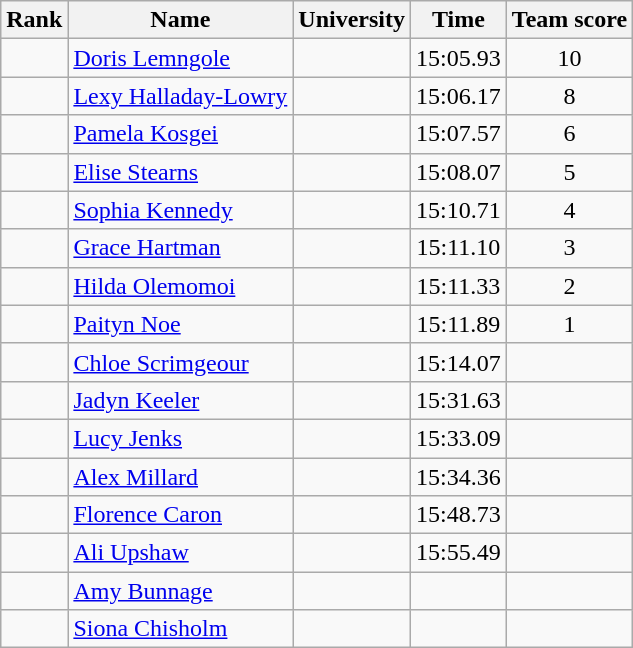<table class="wikitable sortable" style="text-align:center">
<tr>
<th>Rank</th>
<th>Name</th>
<th>University</th>
<th>Time</th>
<th>Team score</th>
</tr>
<tr>
<td></td>
<td align=left>  <a href='#'>Doris Lemngole</a></td>
<td></td>
<td>15:05.93</td>
<td>10 </td>
</tr>
<tr>
<td></td>
<td align=left>  <a href='#'>Lexy Halladay-Lowry</a></td>
<td></td>
<td>15:06.17</td>
<td>8</td>
</tr>
<tr>
<td></td>
<td align=left>  <a href='#'>Pamela Kosgei</a></td>
<td></td>
<td>15:07.57</td>
<td>6</td>
</tr>
<tr>
<td></td>
<td align=left>  <a href='#'>Elise Stearns</a></td>
<td></td>
<td>15:08.07</td>
<td>5 </td>
</tr>
<tr>
<td></td>
<td align=left>  <a href='#'>Sophia Kennedy</a></td>
<td></td>
<td>15:10.71</td>
<td>4 </td>
</tr>
<tr>
<td></td>
<td align=left>  <a href='#'>Grace Hartman</a></td>
<td></td>
<td>15:11.10</td>
<td>3 </td>
</tr>
<tr>
<td></td>
<td align=left>  <a href='#'>Hilda Olemomoi</a></td>
<td></td>
<td>15:11.33</td>
<td>2</td>
</tr>
<tr>
<td></td>
<td align=left>  <a href='#'>Paityn Noe</a></td>
<td></td>
<td>15:11.89</td>
<td>1</td>
</tr>
<tr>
<td></td>
<td align=left>  <a href='#'>Chloe Scrimgeour</a></td>
<td></td>
<td>15:14.07</td>
<td></td>
</tr>
<tr>
<td></td>
<td align=left>  <a href='#'>Jadyn Keeler</a></td>
<td></td>
<td>15:31.63</td>
<td></td>
</tr>
<tr>
<td></td>
<td align=left>  <a href='#'>Lucy Jenks</a></td>
<td></td>
<td>15:33.09</td>
<td></td>
</tr>
<tr>
<td></td>
<td align=left>  <a href='#'>Alex Millard</a></td>
<td></td>
<td>15:34.36</td>
<td></td>
</tr>
<tr>
<td></td>
<td align=left>  <a href='#'>Florence Caron</a></td>
<td></td>
<td>15:48.73</td>
<td></td>
</tr>
<tr>
<td></td>
<td align=left>  <a href='#'>Ali Upshaw</a></td>
<td></td>
<td>15:55.49</td>
<td></td>
</tr>
<tr>
<td></td>
<td align=left>  <a href='#'>Amy Bunnage</a></td>
<td></td>
<td></td>
<td></td>
</tr>
<tr>
<td></td>
<td align=left>  <a href='#'>Siona Chisholm</a></td>
<td></td>
<td></td>
<td></td>
</tr>
</table>
